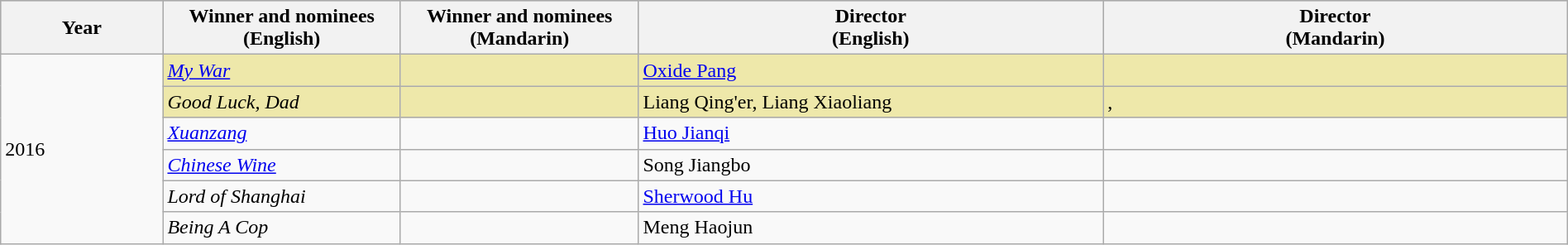<table class="wikitable" style="width:100%;">
<tr style="background:#bebebe">
<th width="100"><strong>Year</strong></th>
<th width="150"><strong>Winner and nominees<br>(English)</strong></th>
<th width="150"><strong>Winner and nominees<br>(Mandarin)</strong></th>
<th width="300"><strong>Director<br>(English)</strong></th>
<th width="300"><strong>Director<br>(Mandarin)</strong></th>
</tr>
<tr>
<td rowspan="6">2016</td>
<td style="background:#EEE8AA;"><em><a href='#'>My War</a></em></td>
<td style="background:#EEE8AA;"></td>
<td style="background:#EEE8AA;"><a href='#'>Oxide Pang</a></td>
<td style="background:#EEE8AA;"></td>
</tr>
<tr>
<td style="background:#EEE8AA;"><em>Good Luck, Dad</em></td>
<td style="background:#EEE8AA;"></td>
<td style="background:#EEE8AA;">Liang Qing'er, Liang Xiaoliang</td>
<td style="background:#EEE8AA;">, </td>
</tr>
<tr>
<td><em><a href='#'>Xuanzang</a></em></td>
<td></td>
<td><a href='#'>Huo Jianqi</a></td>
<td></td>
</tr>
<tr>
<td><em><a href='#'>Chinese Wine</a></em></td>
<td></td>
<td>Song Jiangbo</td>
<td></td>
</tr>
<tr>
<td><em>Lord of Shanghai</em></td>
<td></td>
<td><a href='#'>Sherwood Hu</a></td>
<td></td>
</tr>
<tr>
<td><em>Being A Cop</em></td>
<td></td>
<td>Meng Haojun</td>
<td></td>
</tr>
</table>
